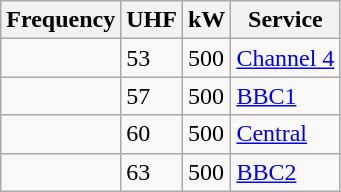<table class="wikitable sortable">
<tr>
<th>Frequency</th>
<th>UHF</th>
<th>kW</th>
<th>Service</th>
</tr>
<tr>
<td></td>
<td>53</td>
<td>500</td>
<td><a href='#'>Channel 4</a></td>
</tr>
<tr>
<td></td>
<td>57</td>
<td>500</td>
<td><a href='#'>BBC1</a></td>
</tr>
<tr>
<td></td>
<td>60</td>
<td>500</td>
<td><a href='#'>Central</a></td>
</tr>
<tr>
<td></td>
<td>63</td>
<td>500</td>
<td><a href='#'>BBC2</a></td>
</tr>
</table>
